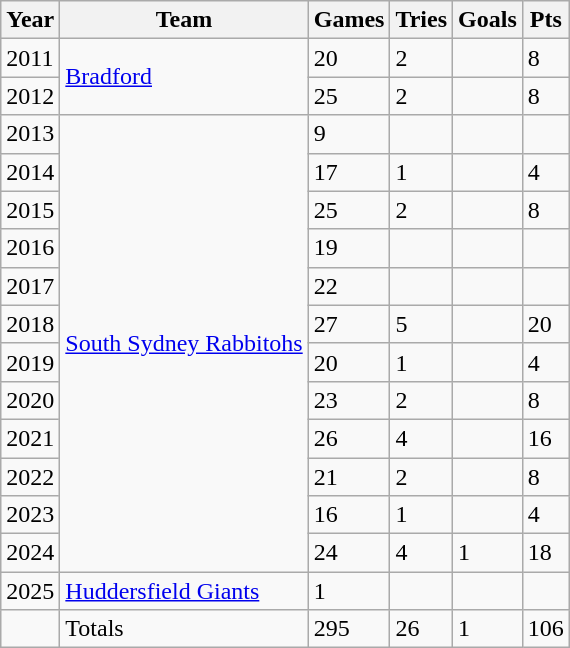<table class="wikitable">
<tr>
<th>Year</th>
<th>Team</th>
<th>Games</th>
<th>Tries</th>
<th>Goals</th>
<th>Pts</th>
</tr>
<tr>
<td>2011</td>
<td rowspan="2"> <a href='#'>Bradford</a></td>
<td>20</td>
<td>2</td>
<td></td>
<td>8</td>
</tr>
<tr>
<td>2012</td>
<td>25</td>
<td>2</td>
<td></td>
<td>8</td>
</tr>
<tr>
<td>2013</td>
<td rowspan="12"> <a href='#'>South Sydney Rabbitohs</a></td>
<td>9</td>
<td></td>
<td></td>
<td></td>
</tr>
<tr>
<td>2014</td>
<td>17</td>
<td>1</td>
<td></td>
<td>4</td>
</tr>
<tr>
<td>2015</td>
<td>25</td>
<td>2</td>
<td></td>
<td>8</td>
</tr>
<tr>
<td>2016</td>
<td>19</td>
<td></td>
<td></td>
<td></td>
</tr>
<tr>
<td>2017</td>
<td>22</td>
<td></td>
<td></td>
<td></td>
</tr>
<tr>
<td>2018</td>
<td>27</td>
<td>5</td>
<td></td>
<td>20</td>
</tr>
<tr>
<td>2019</td>
<td>20</td>
<td>1</td>
<td></td>
<td>4</td>
</tr>
<tr>
<td>2020</td>
<td>23</td>
<td>2</td>
<td></td>
<td>8</td>
</tr>
<tr>
<td>2021</td>
<td>26</td>
<td>4</td>
<td></td>
<td>16</td>
</tr>
<tr>
<td>2022</td>
<td>21</td>
<td>2</td>
<td></td>
<td>8</td>
</tr>
<tr>
<td>2023</td>
<td>16</td>
<td>1</td>
<td></td>
<td>4</td>
</tr>
<tr>
<td>2024</td>
<td>24</td>
<td>4</td>
<td>1</td>
<td>18</td>
</tr>
<tr>
<td>2025</td>
<td> <a href='#'>Huddersfield Giants</a></td>
<td>1</td>
<td></td>
<td></td>
<td></td>
</tr>
<tr>
<td></td>
<td>Totals</td>
<td>295</td>
<td>26</td>
<td>1</td>
<td>106</td>
</tr>
</table>
